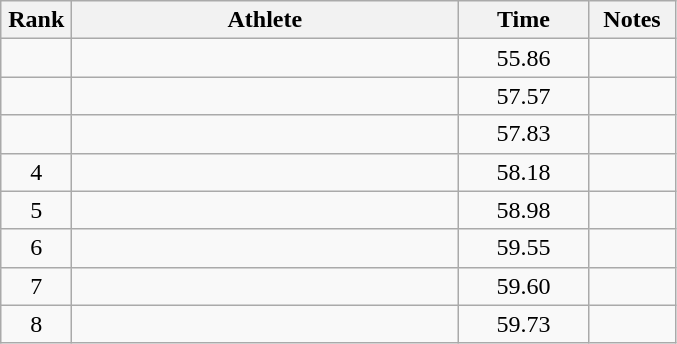<table class="wikitable" style="text-align:center">
<tr>
<th width=40>Rank</th>
<th width=250>Athlete</th>
<th width=80>Time</th>
<th width=50>Notes</th>
</tr>
<tr>
<td></td>
<td align=left></td>
<td>55.86</td>
<td></td>
</tr>
<tr>
<td></td>
<td align=left></td>
<td>57.57</td>
<td></td>
</tr>
<tr>
<td></td>
<td align=left></td>
<td>57.83</td>
<td></td>
</tr>
<tr>
<td>4</td>
<td align=left></td>
<td>58.18</td>
<td></td>
</tr>
<tr>
<td>5</td>
<td align=left></td>
<td>58.98</td>
<td></td>
</tr>
<tr>
<td>6</td>
<td align=left></td>
<td>59.55</td>
<td></td>
</tr>
<tr>
<td>7</td>
<td align=left></td>
<td>59.60</td>
<td></td>
</tr>
<tr>
<td>8</td>
<td align=left></td>
<td>59.73</td>
<td></td>
</tr>
</table>
